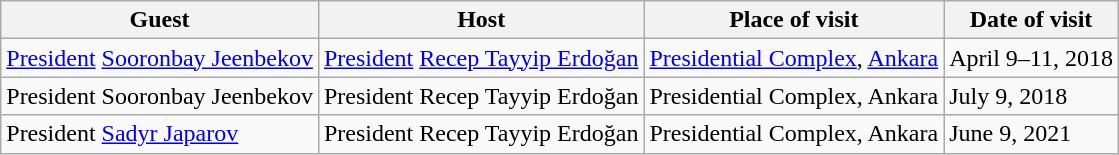<table class="wikitable" border="1">
<tr>
<th>Guest</th>
<th>Host</th>
<th>Place of visit</th>
<th>Date of visit</th>
</tr>
<tr>
<td> <a href='#'>President</a> <a href='#'>Sooronbay Jeenbekov</a></td>
<td> <a href='#'>President</a> <a href='#'>Recep Tayyip Erdoğan</a></td>
<td><a href='#'>Presidential Complex</a>, <a href='#'>Ankara</a></td>
<td>April 9–11, 2018</td>
</tr>
<tr>
<td> President Sooronbay Jeenbekov</td>
<td> President Recep Tayyip Erdoğan</td>
<td>Presidential Complex, Ankara</td>
<td>July 9, 2018</td>
</tr>
<tr>
<td> President <a href='#'>Sadyr Japarov</a></td>
<td> President Recep Tayyip Erdoğan</td>
<td>Presidential Complex, Ankara</td>
<td>June 9, 2021</td>
</tr>
</table>
